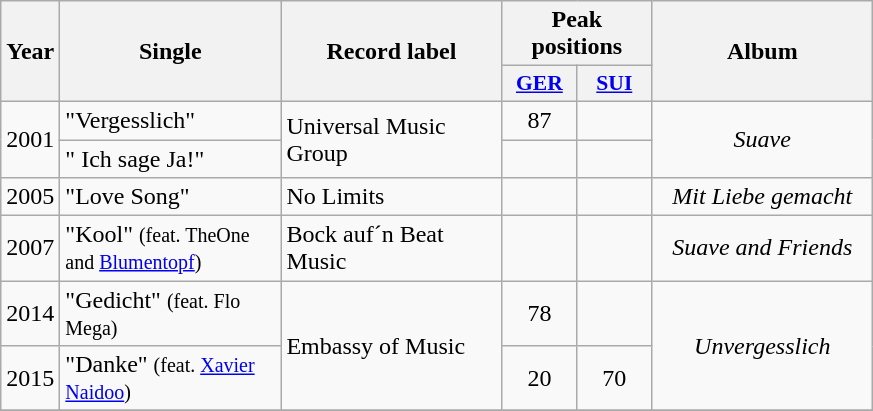<table class="wikitable">
<tr>
<th align="center" rowspan="2" width="10">Year</th>
<th align="center" rowspan="2" width="140">Single</th>
<th align="center" rowspan="2" width="140">Record label</th>
<th align="center" colspan="2" width="20">Peak positions</th>
<th align="center" rowspan="2" width="140">Album</th>
</tr>
<tr>
<th scope="col" style="width:3em;font-size:90%;"><a href='#'>GER</a><br></th>
<th scope="col" style="width:3em;font-size:90%;"><a href='#'>SUI</a><br></th>
</tr>
<tr>
<td style="text-align:center;" rowspan=2>2001</td>
<td>"Vergesslich"</td>
<td rowspan=2>Universal Music Group</td>
<td style="text-align:center;">87</td>
<td style="text-align:center;"></td>
<td style="text-align:center;" rowspan=2><em>Suave</em></td>
</tr>
<tr>
<td>" Ich sage Ja!"</td>
<td style="text-align:center;"></td>
<td style="text-align:center;"></td>
</tr>
<tr>
<td style="text-align:center;">2005</td>
<td>"Love Song"</td>
<td>No Limits</td>
<td style="text-align:center;"></td>
<td style="text-align:center;"></td>
<td style="text-align:center;"><em>Mit Liebe gemacht</em></td>
</tr>
<tr>
<td style="text-align:center;">2007</td>
<td>"Kool" <small>(feat. TheOne and <a href='#'>Blumentopf</a>)</small></td>
<td>Bock auf´n Beat Music</td>
<td style="text-align:center;"></td>
<td style="text-align:center;"></td>
<td style="text-align:center;"><em>Suave and Friends</em></td>
</tr>
<tr>
<td style="text-align:center;">2014</td>
<td>"Gedicht" <small>(feat. Flo Mega)</small></td>
<td rowspan=2>Embassy of Music</td>
<td style="text-align:center;">78</td>
<td style="text-align:center;"></td>
<td style="text-align:center;" rowspan=2><em>Unvergesslich</em></td>
</tr>
<tr>
<td style="text-align:center;">2015</td>
<td>"Danke" <small>(feat. <a href='#'>Xavier Naidoo</a>)</small></td>
<td style="text-align:center;">20</td>
<td style="text-align:center;">70</td>
</tr>
<tr>
</tr>
</table>
